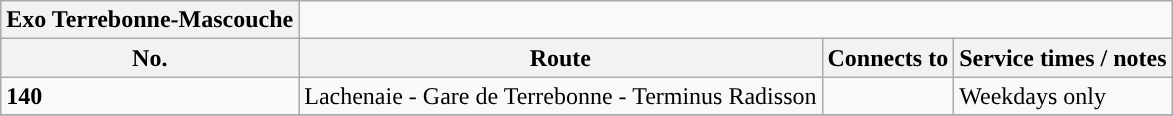<table align=center class="wikitable">
<tr>
<th style="background: #">Exo Terrebonne-Mascouche</th>
</tr>
<tr>
<th>No.</th>
<th>Route</th>
<th>Connects to</th>
<th>Service times / notes</th>
</tr>
<tr>
<td {{border> <strong>140</strong></td>
<td>Lachenaie - Gare de Terrebonne - Terminus Radisson</td>
<td></td>
<td>Weekdays only</td>
</tr>
<tr>
</tr>
</table>
